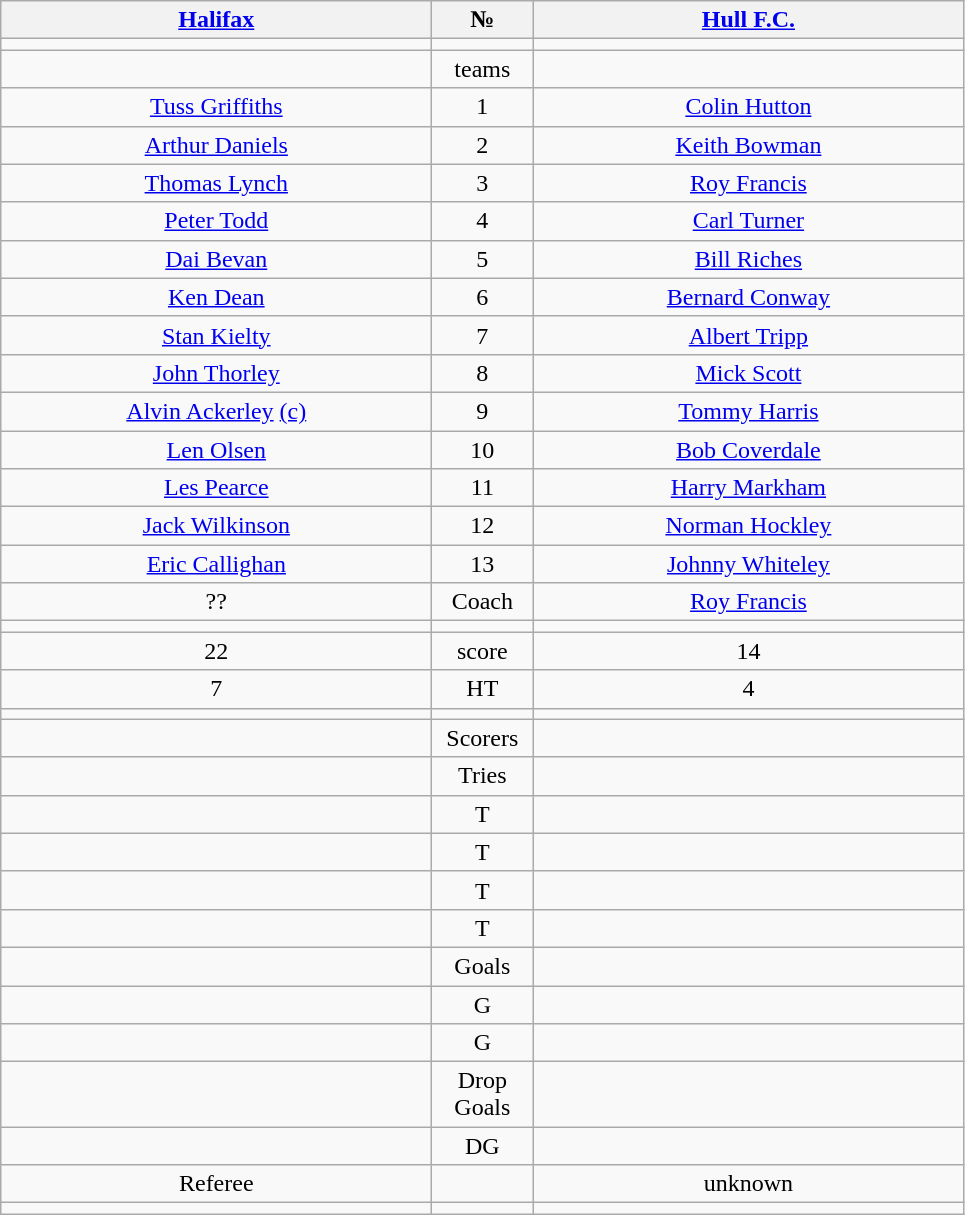<table class="wikitable" style="text-align:center;">
<tr>
<th width=280 abbr=winner><a href='#'>Halifax</a></th>
<th width=60 abbr="Number">№</th>
<th width=280 abbr=runner-up><a href='#'>Hull F.C.</a></th>
</tr>
<tr>
<td></td>
<td></td>
<td></td>
</tr>
<tr>
<td></td>
<td>teams</td>
<td></td>
</tr>
<tr>
<td><a href='#'>Tuss Griffiths</a></td>
<td>1</td>
<td><a href='#'>Colin Hutton</a></td>
</tr>
<tr>
<td><a href='#'>Arthur Daniels</a></td>
<td>2</td>
<td><a href='#'>Keith Bowman</a></td>
</tr>
<tr>
<td><a href='#'>Thomas Lynch</a></td>
<td>3</td>
<td><a href='#'>Roy Francis</a></td>
</tr>
<tr>
<td><a href='#'>Peter Todd</a></td>
<td>4</td>
<td><a href='#'>Carl Turner</a></td>
</tr>
<tr>
<td><a href='#'>Dai Bevan</a></td>
<td>5</td>
<td><a href='#'>Bill Riches</a></td>
</tr>
<tr>
<td><a href='#'>Ken Dean</a></td>
<td>6</td>
<td><a href='#'>Bernard Conway</a></td>
</tr>
<tr>
<td><a href='#'>Stan Kielty</a></td>
<td>7</td>
<td><a href='#'>Albert Tripp</a></td>
</tr>
<tr>
<td><a href='#'>John Thorley</a></td>
<td>8</td>
<td><a href='#'>Mick Scott</a></td>
</tr>
<tr>
<td><a href='#'>Alvin Ackerley</a> <a href='#'>(c)</a></td>
<td>9</td>
<td><a href='#'>Tommy Harris</a></td>
</tr>
<tr>
<td><a href='#'>Len Olsen</a></td>
<td>10</td>
<td><a href='#'>Bob Coverdale</a></td>
</tr>
<tr>
<td><a href='#'>Les Pearce</a></td>
<td>11</td>
<td><a href='#'>Harry Markham</a></td>
</tr>
<tr>
<td><a href='#'>Jack Wilkinson</a></td>
<td>12</td>
<td><a href='#'>Norman Hockley</a></td>
</tr>
<tr>
<td><a href='#'>Eric Callighan</a></td>
<td>13</td>
<td><a href='#'>Johnny Whiteley</a></td>
</tr>
<tr>
<td>??</td>
<td>Coach</td>
<td><a href='#'>Roy Francis</a></td>
</tr>
<tr>
<td></td>
<td></td>
<td></td>
</tr>
<tr>
<td>22</td>
<td>score</td>
<td>14</td>
</tr>
<tr>
<td>7</td>
<td>HT</td>
<td>4</td>
</tr>
<tr>
<td></td>
<td></td>
<td></td>
</tr>
<tr>
<td></td>
<td>Scorers</td>
<td></td>
</tr>
<tr>
<td></td>
<td>Tries</td>
<td></td>
</tr>
<tr>
<td></td>
<td>T</td>
<td></td>
</tr>
<tr>
<td></td>
<td>T</td>
<td></td>
</tr>
<tr>
<td></td>
<td>T</td>
<td></td>
</tr>
<tr>
<td></td>
<td>T</td>
<td></td>
</tr>
<tr>
<td></td>
<td>Goals</td>
<td></td>
</tr>
<tr>
<td></td>
<td>G</td>
<td></td>
</tr>
<tr>
<td></td>
<td>G</td>
<td></td>
</tr>
<tr>
<td></td>
<td>Drop Goals</td>
<td></td>
</tr>
<tr>
<td></td>
<td>DG</td>
<td></td>
</tr>
<tr>
<td>Referee</td>
<td></td>
<td>unknown</td>
</tr>
<tr>
<td></td>
<td></td>
<td></td>
</tr>
</table>
